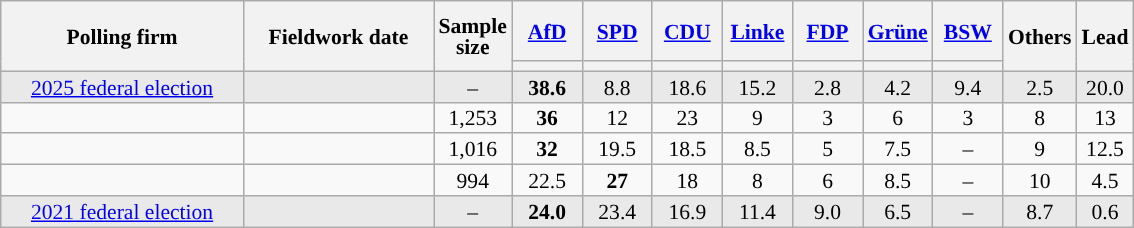<table class="wikitable sortable mw-datatable mw-collapsible" style="text-align:center;font-size:90%;line-height:14px;">
<tr style="height:40px;">
<th style="width:155px;" rowspan="2">Polling firm</th>
<th style="width:120px;" rowspan="2">Fieldwork date</th>
<th style="width: 35px;" rowspan="2">Sample<br>size</th>
<th class="unsortable" style="width:40px;"><a href='#'>AfD</a></th>
<th class="unsortable" style="width:40px;"><a href='#'>SPD</a></th>
<th class="unsortable" style="width:40px;"><a href='#'>CDU</a></th>
<th class="unsortable" style="width:40px;"><a href='#'>Linke</a></th>
<th class="unsortable" style="width:40px;"><a href='#'>FDP</a></th>
<th class="unsortable" style="width:40px;"><a href='#'>Grüne</a></th>
<th class="unsortable" style="width:40px;"><a href='#'>BSW</a></th>
<th class="unsortable" style="width:30px;" rowspan="2">Others</th>
<th style="width:30px;" rowspan="2">Lead</th>
</tr>
<tr>
<th style="background:"></th>
<th style="background:"></th>
<th style="background:"></th>
<th style="background:"></th>
<th style="background:"></th>
<th style="background:"></th>
<th style="background:"></th>
</tr>
<tr style="background:#E9E9E9;">
<td><a href='#'>2025 federal election</a></td>
<td></td>
<td>–</td>
<td><strong>38.6</strong></td>
<td>8.8</td>
<td>18.6</td>
<td>15.2</td>
<td>2.8</td>
<td>4.2</td>
<td>9.4</td>
<td>2.5</td>
<td style="background:">20.0</td>
</tr>
<tr>
<td></td>
<td></td>
<td>1,253</td>
<td><strong>36</strong></td>
<td>12</td>
<td>23</td>
<td>9</td>
<td>3</td>
<td>6</td>
<td>3</td>
<td>8</td>
<td style="background:">13</td>
</tr>
<tr>
<td></td>
<td></td>
<td>1,016</td>
<td><strong>32</strong></td>
<td>19.5</td>
<td>18.5</td>
<td>8.5</td>
<td>5</td>
<td>7.5</td>
<td>–</td>
<td>9</td>
<td style="background:">12.5</td>
</tr>
<tr>
<td></td>
<td></td>
<td>994</td>
<td>22.5</td>
<td><strong>27</strong></td>
<td>18</td>
<td>8</td>
<td>6</td>
<td>8.5</td>
<td>–</td>
<td>10</td>
<td style="background:">4.5</td>
</tr>
<tr style="background:#E9E9E9;">
<td><a href='#'>2021 federal election</a></td>
<td></td>
<td>–</td>
<td><strong>24.0</strong></td>
<td>23.4</td>
<td>16.9</td>
<td>11.4</td>
<td>9.0</td>
<td>6.5</td>
<td>–</td>
<td>8.7</td>
<td style="background:">0.6</td>
</tr>
</table>
